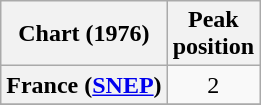<table class="wikitable sortable plainrowheaders">
<tr>
<th scope="col">Chart (1976)</th>
<th scope="col">Peak<br>position</th>
</tr>
<tr>
<th scope="row">France (<a href='#'>SNEP</a>)</th>
<td align="center">2</td>
</tr>
<tr>
</tr>
</table>
